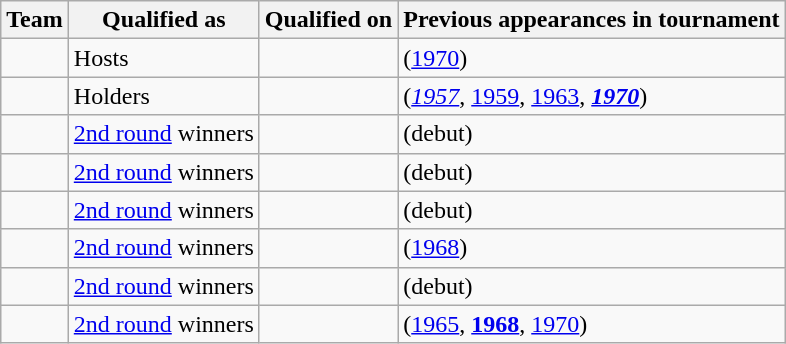<table class="wikitable sortable" style="text-align:left;">
<tr>
<th>Team</th>
<th>Qualified as</th>
<th>Qualified on</th>
<th>Previous appearances in tournament</th>
</tr>
<tr>
<td></td>
<td>Hosts</td>
<td></td>
<td> (<a href='#'>1970</a>)</td>
</tr>
<tr>
<td></td>
<td>Holders</td>
<td></td>
<td> (<em><a href='#'>1957</a></em>, <a href='#'>1959</a>, <a href='#'>1963</a>, <strong><em><a href='#'>1970</a></em></strong>)</td>
</tr>
<tr>
<td></td>
<td><a href='#'>2nd round</a> winners</td>
<td></td>
<td> (debut)</td>
</tr>
<tr>
<td></td>
<td><a href='#'>2nd round</a> winners</td>
<td></td>
<td> (debut)</td>
</tr>
<tr>
<td></td>
<td><a href='#'>2nd round</a> winners</td>
<td></td>
<td> (debut)</td>
</tr>
<tr>
<td></td>
<td><a href='#'>2nd round</a> winners</td>
<td></td>
<td> (<a href='#'>1968</a>)</td>
</tr>
<tr>
<td></td>
<td><a href='#'>2nd round</a> winners</td>
<td></td>
<td> (debut)</td>
</tr>
<tr>
<td></td>
<td><a href='#'>2nd round</a> winners</td>
<td></td>
<td> (<a href='#'>1965</a>, <strong><a href='#'>1968</a></strong>, <a href='#'>1970</a>)</td>
</tr>
</table>
